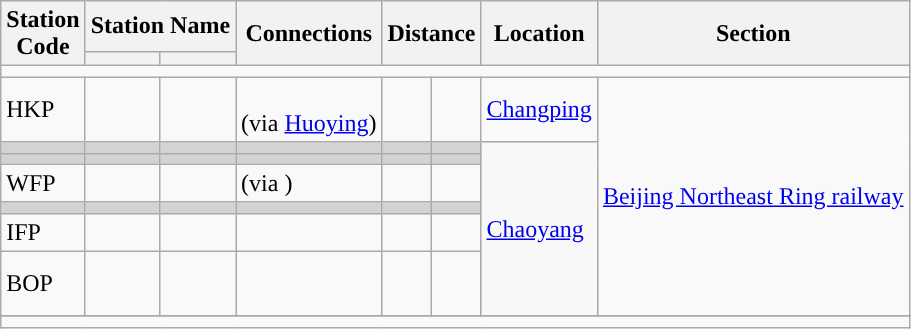<table class="wikitable">
<tr>
<th rowspan="2">Station<br>Code</th>
<th colspan="2">Station Name</th>
<th rowspan="2">Connections</th>
<th colspan="2" rowspan="2">Distance<br></th>
<th rowspan="2">Location</th>
<th rowspan="2">Section</th>
</tr>
<tr>
<th></th>
<th></th>
</tr>
<tr style="background:#">
<td colspan = "8"></td>
</tr>
<tr>
<td>HKP</td>
<td></td>
<td></td>
<td><br>   (via <a href='#'>Huoying</a>)</td>
<td></td>
<td></td>
<td><a href='#'>Changping</a></td>
<td rowspan="7"><a href='#'>Beijing Northeast Ring railway</a></td>
</tr>
<tr bgcolor="lightgrey">
<td></td>
<td><em></em></td>
<td></td>
<td>  </td>
<td></td>
<td></td>
<td bgcolor = #F8F8F8 rowspan="6"><a href='#'>Chaoyang</a></td>
</tr>
<tr bgcolor="lightgrey">
<td></td>
<td><em></em></td>
<td></td>
<td> </td>
<td></td>
<td></td>
</tr>
<tr>
<td>WFP</td>
<td></td>
<td></td>
<td>  (via )</td>
<td></td>
<td></td>
</tr>
<tr bgcolor="lightgrey">
<td></td>
<td><em></em></td>
<td></td>
<td> </td>
<td></td>
<td></td>
</tr>
<tr>
<td>IFP</td>
<td></td>
<td></td>
<td><br> </td>
<td></td>
<td></td>
</tr>
<tr>
<td>BOP</td>
<td><br></td>
<td></td>
<td><br><br> </td>
<td></td>
<td></td>
</tr>
<tr>
</tr>
<tr style="background:#">
<td colspan = "8"></td>
</tr>
</table>
